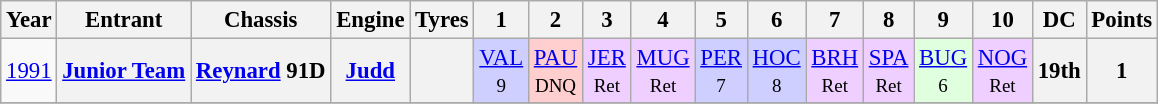<table class="wikitable" style="text-align:center; font-size:95%">
<tr>
<th>Year</th>
<th>Entrant</th>
<th>Chassis</th>
<th>Engine</th>
<th>Tyres</th>
<th>1</th>
<th>2</th>
<th>3</th>
<th>4</th>
<th>5</th>
<th>6</th>
<th>7</th>
<th>8</th>
<th>9</th>
<th>10</th>
<th>DC</th>
<th>Points</th>
</tr>
<tr>
<td><a href='#'>1991</a></td>
<th><a href='#'>Junior Team</a></th>
<th><a href='#'>Reynard</a> 91D</th>
<th><a href='#'>Judd</a></th>
<th></th>
<td style="background:#CFCFFF;"><a href='#'>VAL</a><br><small>9</small></td>
<td style="background:#FFCFCF;"><a href='#'>PAU</a><br><small>DNQ</small></td>
<td style="background:#EFCFFF;"><a href='#'>JER</a><br><small>Ret</small></td>
<td style="background:#EFCFFF;"><a href='#'>MUG</a><br><small>Ret</small></td>
<td style="background:#CFCFFF;"><a href='#'>PER</a><br><small>7</small></td>
<td style="background:#CFCFFF;"><a href='#'>HOC</a><br><small>8</small></td>
<td style="background:#EFCFFF;"><a href='#'>BRH</a><br><small>Ret</small></td>
<td style="background:#EFCFFF;"><a href='#'>SPA</a><br><small>Ret</small></td>
<td style="background:#DFFFDF;"><a href='#'>BUG</a><br><small>6</small></td>
<td style="background:#EFCFFF;"><a href='#'>NOG</a><br><small>Ret</small></td>
<th>19th</th>
<th>1</th>
</tr>
<tr>
</tr>
</table>
